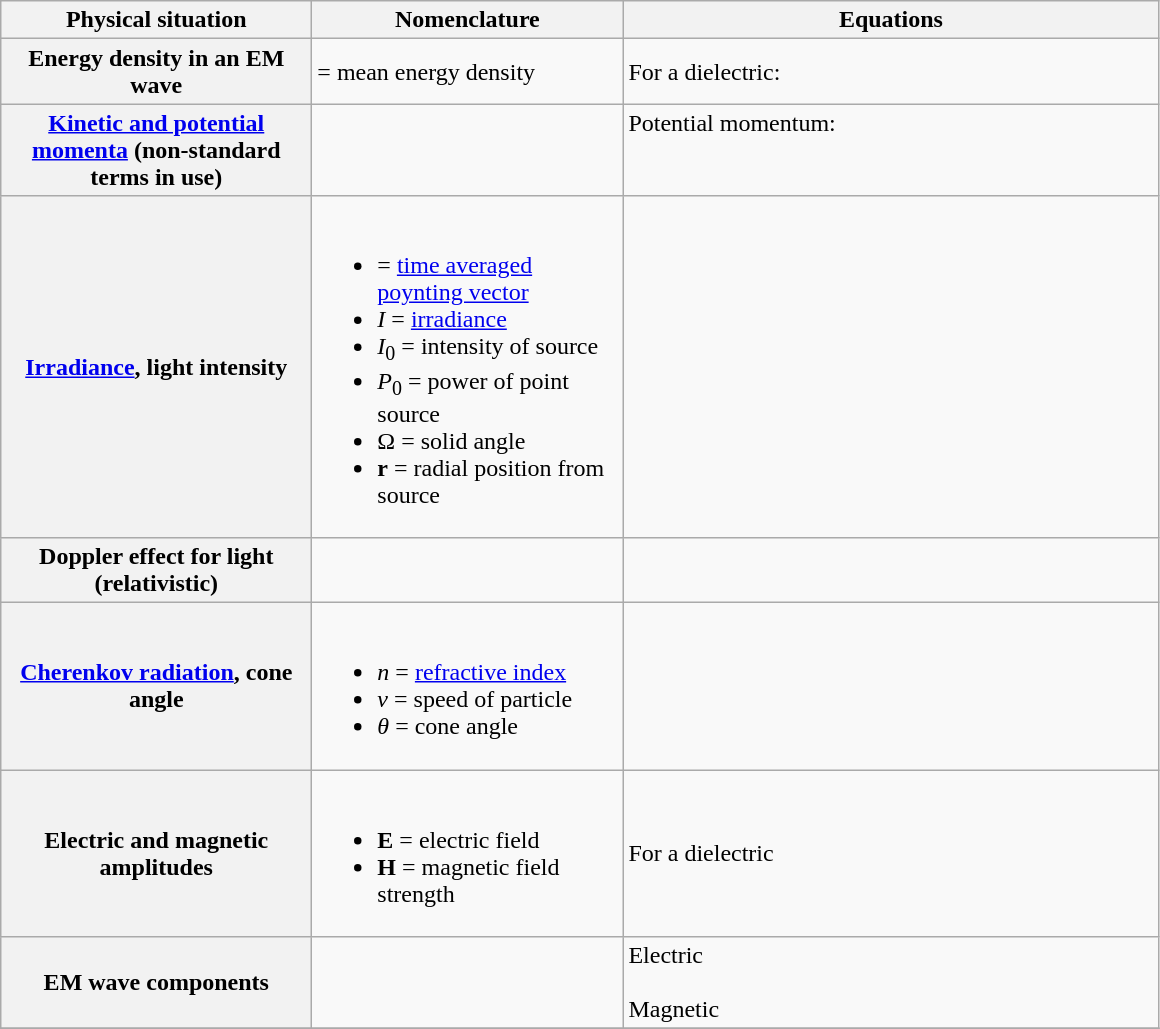<table class="wikitable">
<tr>
<th scope="col" width="200">Physical situation</th>
<th scope="col" width="200">Nomenclature</th>
<th scope="col" width="350">Equations</th>
</tr>
<tr>
<th>Energy density in an EM wave</th>
<td> = mean energy density</td>
<td>For a dielectric:<br></td>
</tr>
<tr>
<th><a href='#'>Kinetic and potential momenta</a> (non-standard terms in use)</th>
<td></td>
<td>Potential momentum:<br><br><br></td>
</tr>
<tr>
<th><a href='#'>Irradiance</a>, light intensity</th>
<td><br><ul><li> = <a href='#'>time averaged poynting vector</a></li><li><em>I</em> = <a href='#'>irradiance</a></li><li><em>I</em><sub>0</sub> = intensity of source</li><li><em>P</em><sub>0</sub> = power of point source</li><li>Ω = solid angle</li><li><strong>r</strong> = radial position from source</li></ul></td>
<td><br></td>
</tr>
<tr>
<th>Doppler effect for light (relativistic)</th>
<td></td>
<td><br></td>
</tr>
<tr>
<th><a href='#'>Cherenkov radiation</a>, cone angle</th>
<td><br><ul><li><em>n</em> = <a href='#'>refractive index</a></li><li><em>v</em> = speed of particle</li><li><em>θ</em> = cone angle</li></ul></td>
<td></td>
</tr>
<tr>
<th>Electric and magnetic amplitudes</th>
<td><br><ul><li><strong>E</strong> = electric field</li><li><strong>H</strong> = magnetic field strength</li></ul></td>
<td>For a dielectric<br></td>
</tr>
<tr>
<th>EM wave components</th>
<td></td>
<td>Electric<br><br>Magnetic<br></td>
</tr>
<tr>
</tr>
</table>
